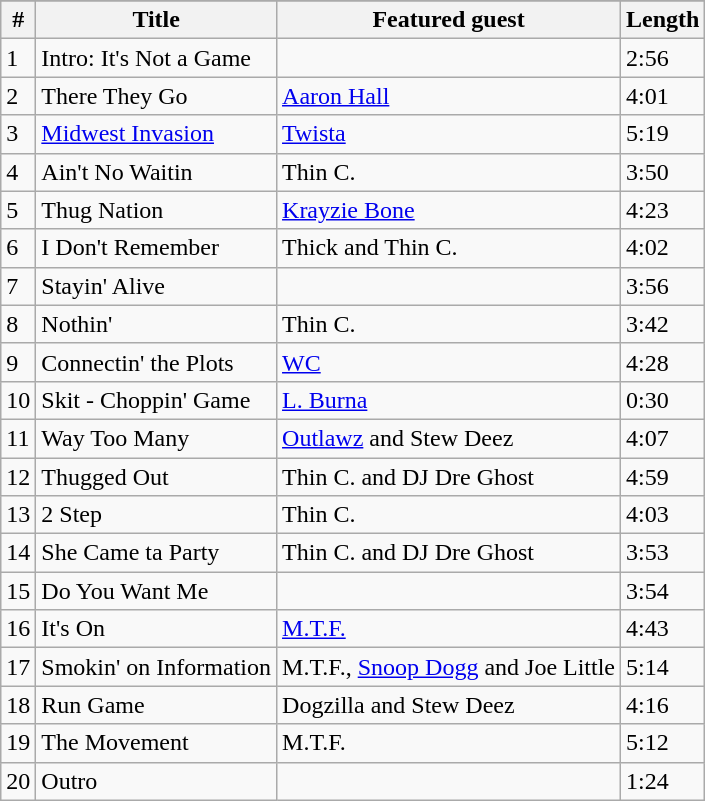<table class="wikitable">
<tr>
</tr>
<tr>
<th align="center">#</th>
<th align="center">Title</th>
<th align="center">Featured guest</th>
<th align="center">Length</th>
</tr>
<tr>
<td>1</td>
<td>Intro: It's Not a Game</td>
<td></td>
<td>2:56</td>
</tr>
<tr>
<td>2</td>
<td>There They Go</td>
<td><a href='#'>Aaron Hall</a></td>
<td>4:01</td>
</tr>
<tr>
<td>3</td>
<td><a href='#'>Midwest Invasion</a></td>
<td><a href='#'>Twista</a></td>
<td>5:19</td>
</tr>
<tr>
<td>4</td>
<td>Ain't No Waitin</td>
<td>Thin C.</td>
<td>3:50</td>
</tr>
<tr>
<td>5</td>
<td>Thug Nation</td>
<td><a href='#'>Krayzie Bone</a></td>
<td>4:23</td>
</tr>
<tr>
<td>6</td>
<td>I Don't Remember</td>
<td>Thick and Thin C.</td>
<td>4:02</td>
</tr>
<tr>
<td>7</td>
<td>Stayin' Alive</td>
<td></td>
<td>3:56</td>
</tr>
<tr>
<td>8</td>
<td>Nothin'</td>
<td>Thin C.</td>
<td>3:42</td>
</tr>
<tr>
<td>9</td>
<td>Connectin' the Plots</td>
<td><a href='#'>WC</a></td>
<td>4:28</td>
</tr>
<tr>
<td>10</td>
<td>Skit - Choppin' Game</td>
<td><a href='#'>L. Burna</a></td>
<td>0:30</td>
</tr>
<tr>
<td>11</td>
<td>Way Too Many</td>
<td><a href='#'>Outlawz</a> and Stew Deez</td>
<td>4:07</td>
</tr>
<tr>
<td>12</td>
<td>Thugged Out</td>
<td>Thin C. and DJ Dre Ghost</td>
<td>4:59</td>
</tr>
<tr>
<td>13</td>
<td>2 Step</td>
<td>Thin C.</td>
<td>4:03</td>
</tr>
<tr>
<td>14</td>
<td>She Came ta Party</td>
<td>Thin C. and DJ Dre Ghost</td>
<td>3:53</td>
</tr>
<tr>
<td>15</td>
<td>Do You Want Me</td>
<td></td>
<td>3:54</td>
</tr>
<tr>
<td>16</td>
<td>It's On</td>
<td><a href='#'>M.T.F.</a></td>
<td>4:43</td>
</tr>
<tr>
<td>17</td>
<td>Smokin' on Information</td>
<td>M.T.F., <a href='#'>Snoop Dogg</a> and Joe Little</td>
<td>5:14</td>
</tr>
<tr>
<td>18</td>
<td>Run Game</td>
<td>Dogzilla and Stew Deez</td>
<td>4:16</td>
</tr>
<tr>
<td>19</td>
<td>The Movement</td>
<td>M.T.F.</td>
<td>5:12</td>
</tr>
<tr>
<td>20</td>
<td>Outro</td>
<td></td>
<td>1:24</td>
</tr>
</table>
